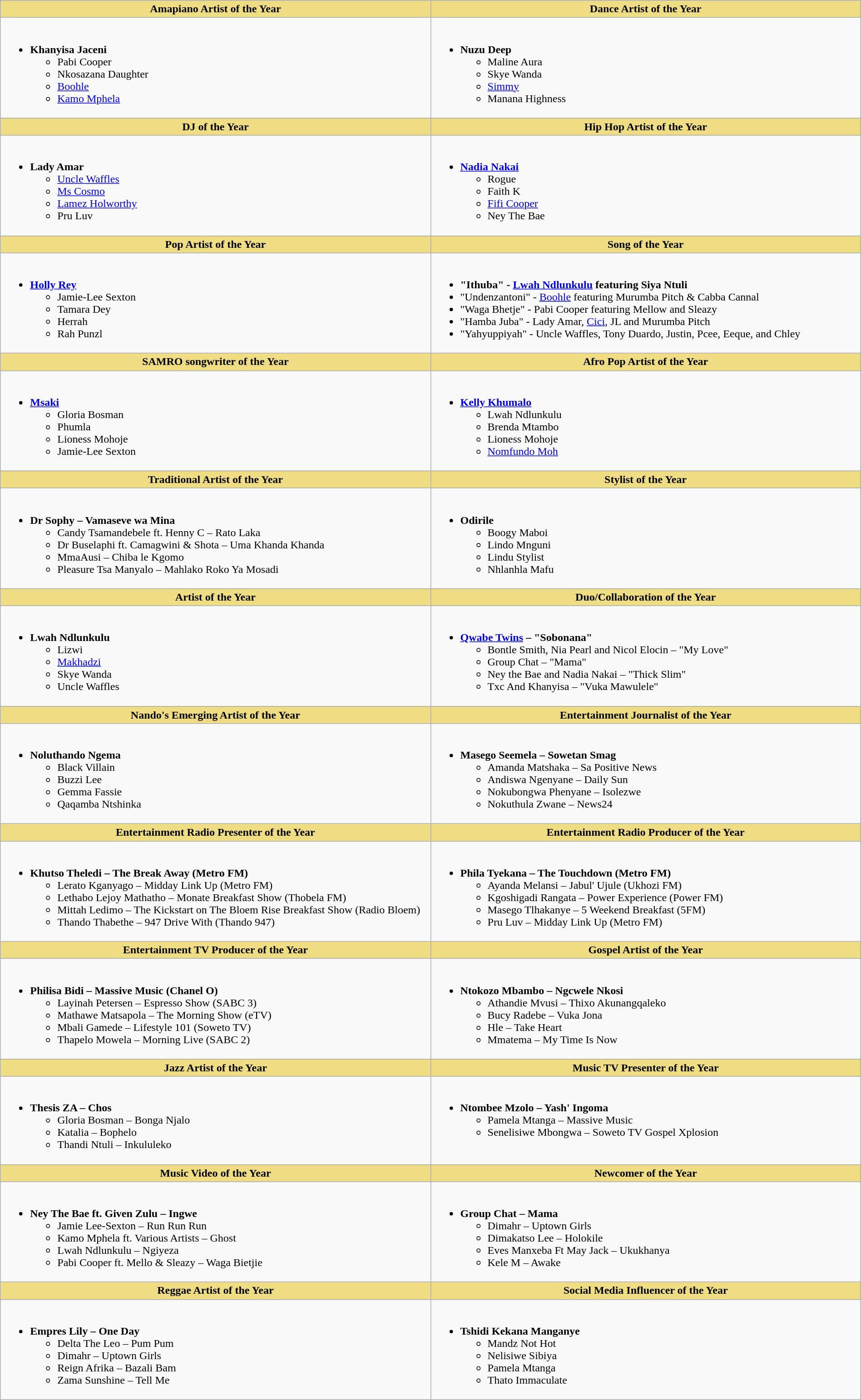<table class=wikitable width="100%">
<tr>
<th style="background:#EEDD82;" ! width="50%">Amapiano Artist of the Year</th>
<th style="background:#EEDD82;" ! width="50%">Dance Artist of the Year</th>
</tr>
<tr>
<td valign="top"><br><ul><li><strong>Khanyisa Jaceni</strong><ul><li>Pabi Cooper</li><li>Nkosazana Daughter</li><li><a href='#'>Boohle</a></li><li><a href='#'>Kamo Mphela</a></li></ul></li></ul></td>
<td valign="top"><br><ul><li><strong>Nuzu Deep</strong><ul><li>Maline Aura</li><li>Skye Wanda</li><li><a href='#'>Simmy</a></li><li>Manana Highness</li></ul></li></ul></td>
</tr>
<tr>
<th style="background:#EEDD82;" ! width="50%">DJ of the Year</th>
<th style="background:#EEDD82;" ! width="50%">Hip Hop Artist of the Year</th>
</tr>
<tr>
<td valign="top"><br><ul><li><strong>Lady Amar</strong><ul><li><a href='#'>Uncle Waffles</a></li><li><a href='#'>Ms Cosmo</a></li><li><a href='#'>Lamez Holworthy</a></li><li>Pru Luv</li></ul></li></ul></td>
<td valign="top"><br><ul><li><strong><a href='#'>Nadia Nakai</a></strong><ul><li>Rogue</li><li>Faith K</li><li><a href='#'>Fifi Cooper</a></li><li>Ney The Bae</li></ul></li></ul></td>
</tr>
<tr>
<th style="background:#EEDD82;" ! width="50%">Pop Artist of the Year</th>
<th style="background:#EEDD82;" ! width="50%">Song of the Year</th>
</tr>
<tr>
<td valign="top"><br><ul><li><strong><a href='#'>Holly Rey</a></strong><ul><li>Jamie-Lee Sexton</li><li>Tamara Dey</li><li>Herrah</li><li>Rah Punzl</li></ul></li></ul></td>
<td valign="top"><br><ul><li><strong>"Ithuba" - <a href='#'>Lwah Ndlunkulu</a> featuring Siya Ntuli</strong></li><li>"Undenzantoni" - <a href='#'>Boohle</a> featuring Murumba Pitch & Cabba Cannal</li><li>"Waga Bhetje" - Pabi Cooper featuring Mellow and Sleazy</li><li>"Hamba Juba" - Lady Amar, <a href='#'>Cici</a>, JL and Murumba Pitch</li><li>"Yahyuppiyah" - Uncle Waffles, Tony Duardo, Justin, Pcee, Eeque, and Chley</li></ul></td>
</tr>
<tr>
<th style="background:#EEDD82;" ! width="50%">SAMRO songwriter of the Year</th>
<th style="background:#EEDD82;" ! width="50%">Afro Pop Artist of the Year</th>
</tr>
<tr>
<td valign="top"><br><ul><li><strong><a href='#'>Msaki</a></strong><ul><li>Gloria Bosman</li><li>Phumla</li><li>Lioness Mohoje</li><li>Jamie-Lee Sexton</li></ul></li></ul></td>
<td valign="top"><br><ul><li><strong><a href='#'>Kelly Khumalo</a></strong><ul><li>Lwah Ndlunkulu</li><li>Brenda Mtambo</li><li>Lioness Mohoje</li><li><a href='#'>Nomfundo Moh</a></li></ul></li></ul></td>
</tr>
<tr>
<th style="background:#EEDD82;" ! width="50%">Traditional Artist of the Year</th>
<th style="background:#EEDD82;" ! width="50%">Stylist of the Year</th>
</tr>
<tr>
<td valign="top"><br><ul><li><strong>Dr Sophy – Vamaseve wa Mina</strong><ul><li>Candy Tsamandebele ft. Henny C – Rato Laka</li><li>Dr Buselaphi ft. Camagwini & Shota – Uma Khanda Khanda</li><li>MmaAusi – Chiba le Kgomo</li><li>Pleasure Tsa Manyalo – Mahlako Roko Ya Mosadi</li></ul></li></ul></td>
<td valign="top"><br><ul><li><strong>Odirile</strong><ul><li>Boogy Maboi</li><li>Lindo Mnguni</li><li>Lindu Stylist</li><li>Nhlanhla Mafu</li></ul></li></ul></td>
</tr>
<tr>
<th style="background:#EEDD82;" ! width="50%">Artist of the Year</th>
<th style="background:#EEDD82;" ! width="50%">Duo/Collaboration of the Year</th>
</tr>
<tr>
<td valign="top"><br><ul><li><strong>Lwah Ndlunkulu</strong><ul><li>Lizwi</li><li><a href='#'>Makhadzi</a></li><li>Skye Wanda</li><li>Uncle Waffles</li></ul></li></ul></td>
<td valign="top"><br><ul><li><strong><a href='#'>Qwabe Twins</a> – "Sobonana"</strong><ul><li>Bontle Smith, Nia Pearl and Nicol Elocin – "My Love"</li><li>Group Chat – "Mama"</li><li>Ney the Bae and Nadia Nakai – "Thick Slim"</li><li>Txc And Khanyisa – "Vuka Mawulele"</li></ul></li></ul></td>
</tr>
<tr>
<th style="background:#EEDD82;" ! width="50%">Nando's Emerging Artist of the Year</th>
<th style="background:#EEDD82;" ! width="50%">Entertainment Journalist of the Year</th>
</tr>
<tr>
<td valign="top"><br><ul><li><strong>Noluthando Ngema</strong><ul><li>Black Villain</li><li>Buzzi Lee</li><li>Gemma Fassie</li><li>Qaqamba Ntshinka</li></ul></li></ul></td>
<td valign="top"><br><ul><li><strong>Masego Seemela – Sowetan Smag</strong><ul><li>Amanda Matshaka – Sa Positive News</li><li>Andiswa Ngenyane – Daily Sun</li><li>Nokubongwa Phenyane – Isolezwe</li><li>Nokuthula Zwane – News24</li></ul></li></ul></td>
</tr>
<tr>
<th style="background:#EEDD82;" ! width="50%">Entertainment Radio Presenter of the Year</th>
<th style="background:#EEDD82;" ! width="50%">Entertainment Radio Producer of the Year</th>
</tr>
<tr>
<td valign="top"><br><ul><li><strong>Khutso Theledi – The Break Away (Metro FM)</strong><ul><li>Lerato Kganyago – Midday Link Up (Metro FM)</li><li>Lethabo Lejoy Mathatho – Monate Breakfast Show (Thobela FM)</li><li>Mittah Ledimo – The Kickstart on The Bloem Rise Breakfast Show (Radio Bloem)</li><li>Thando Thabethe – 947 Drive With (Thando 947)</li></ul></li></ul></td>
<td valign="top"><br><ul><li><strong>Phila Tyekana – The Touchdown (Metro FM)</strong><ul><li>Ayanda Melansi – Jabul' Ujule (Ukhozi FM)</li><li>Kgoshigadi Rangata – Power Experience (Power FM)</li><li>Masego Tlhakanye – 5 Weekend Breakfast (5FM)</li><li>Pru Luv – Midday Link Up (Metro FM)</li></ul></li></ul></td>
</tr>
<tr>
<th style="background:#EEDD82;" ! width="50%">Entertainment TV Producer of the Year</th>
<th style="background:#EEDD82;" ! width="50%">Gospel Artist of the Year</th>
</tr>
<tr>
<td valign="top"><br><ul><li><strong>Philisa Bidi – Massive Music (Chanel O)</strong><ul><li>Layinah Petersen – Espresso Show (SABC 3)</li><li>Mathawe Matsapola – The Morning Show (eTV)</li><li>Mbali Gamede – Lifestyle 101 (Soweto TV)</li><li>Thapelo Mowela – Morning Live (SABC 2)</li></ul></li></ul></td>
<td valign="top"><br><ul><li><strong>Ntokozo Mbambo – Ngcwele Nkosi</strong><ul><li>Athandie Mvusi – Thixo Akunangqaleko</li><li>Bucy Radebe – Vuka Jona</li><li>Hle – Take Heart</li><li>Mmatema – My Time Is Now</li></ul></li></ul></td>
</tr>
<tr>
<th style="background:#EEDD82;" ! width="50%">Jazz Artist of the Year</th>
<th style="background:#EEDD82;" ! width="50%">Music TV Presenter of the Year</th>
</tr>
<tr>
<td valign="top"><br><ul><li><strong>Thesis ZA – Chos</strong><ul><li>Gloria Bosman – Bonga Njalo</li><li>Katalia – Bophelo</li><li>Thandi Ntuli – Inkululeko</li></ul></li></ul></td>
<td valign="top"><br><ul><li><strong>Ntombee Mzolo – Yash' Ingoma</strong><ul><li>Pamela Mtanga – Massive Music</li><li>Senelisiwe Mbongwa – Soweto TV Gospel Xplosion</li></ul></li></ul></td>
</tr>
<tr>
<th style="background:#EEDD82;" ! width="50%">Music Video of the Year</th>
<th style="background:#EEDD82;" ! width="50%">Newcomer of the Year</th>
</tr>
<tr>
<td valign="top"><br><ul><li><strong>Ney The Bae ft. Given Zulu – Ingwe</strong><ul><li>Jamie Lee-Sexton – Run Run Run</li><li>Kamo Mphela ft. Various Artists – Ghost</li><li>Lwah Ndlunkulu – Ngiyeza</li><li>Pabi Cooper ft. Mello & Sleazy – Waga Bietjie</li></ul></li></ul></td>
<td valign="top"><br><ul><li><strong>Group Chat – Mama</strong><ul><li>Dimahr – Uptown Girls</li><li>Dimakatso Lee – Holokile</li><li>Eves Manxeba Ft May Jack – Ukukhanya</li><li>Kele M – Awake</li></ul></li></ul></td>
</tr>
<tr>
<th style="background:#EEDD82;" ! width="50%">Reggae Artist of the Year</th>
<th style="background:#EEDD82;" ! width="50%">Social Media Influencer of the Year</th>
</tr>
<tr>
<td valign="top"><br><ul><li><strong>Empres Lily – One Day</strong><ul><li>Delta The Leo – Pum Pum</li><li>Dimahr – Uptown Girls</li><li>Reign Afrika – Bazali Bam</li><li>Zama Sunshine – Tell Me</li></ul></li></ul></td>
<td valign="top"><br><ul><li><strong>Tshidi Kekana Manganye</strong><ul><li>Mandz Not Hot</li><li>Nelisiwe Sibiya</li><li>Pamela Mtanga</li><li>Thato Immaculate</li></ul></li></ul></td>
</tr>
</table>
